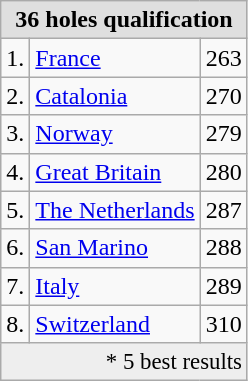<table class="wikitable">
<tr align=left style="background:#dfdfdf;">
<td colspan=3 align=center><strong>36 holes qualification</strong></td>
</tr>
<tr align=left>
<td align=right>1.</td>
<td> <a href='#'>France</a></td>
<td>263</td>
</tr>
<tr align=left>
<td align=right>2.</td>
<td> <a href='#'>Catalonia</a></td>
<td>270</td>
</tr>
<tr align=left>
<td align=right>3.</td>
<td> <a href='#'>Norway</a></td>
<td>279</td>
</tr>
<tr align=left>
<td align=right>4.</td>
<td> <a href='#'>Great Britain</a></td>
<td>280</td>
</tr>
<tr align=left>
<td align=right>5.</td>
<td> <a href='#'>The Netherlands</a></td>
<td>287</td>
</tr>
<tr align=left>
<td align=right>6.</td>
<td> <a href='#'>San Marino</a></td>
<td>288</td>
</tr>
<tr align=left>
<td align=right>7.</td>
<td> <a href='#'>Italy</a></td>
<td>289</td>
</tr>
<tr align=left>
<td align=right>8.</td>
<td> <a href='#'>Switzerland</a></td>
<td>310</td>
</tr>
<tr align=left style="background:#eeeeee;">
<td colspan=3 style=font-size:95% align=right>* 5 best results</td>
</tr>
</table>
